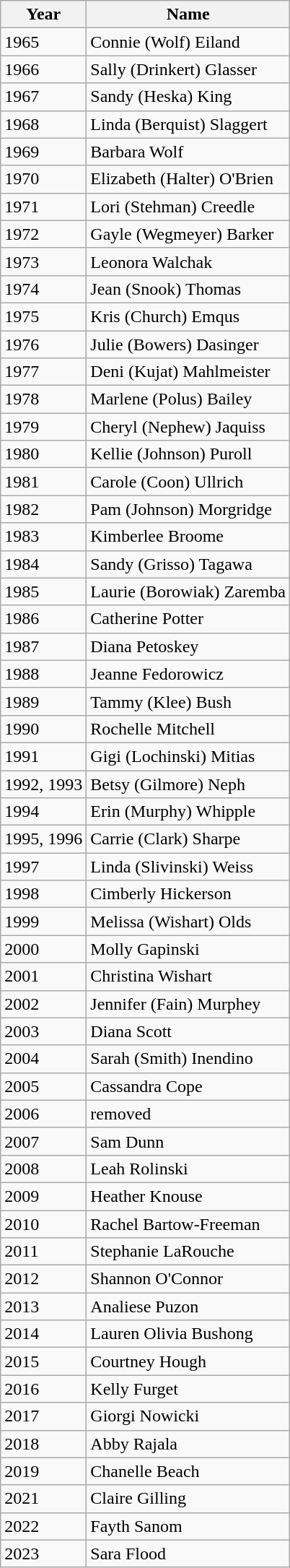<table class="wikitable">
<tr>
<th>Year</th>
<th>Name</th>
</tr>
<tr>
<td>1965</td>
<td>Connie (Wolf) Eiland</td>
</tr>
<tr>
<td>1966</td>
<td>Sally (Drinkert) Glasser</td>
</tr>
<tr>
<td>1967</td>
<td>Sandy (Heska) King</td>
</tr>
<tr>
<td>1968</td>
<td>Linda (Berquist) Slaggert</td>
</tr>
<tr>
<td>1969</td>
<td>Barbara Wolf</td>
</tr>
<tr>
<td>1970</td>
<td>Elizabeth (Halter) O'Brien</td>
</tr>
<tr>
<td>1971</td>
<td>Lori (Stehman) Creedle</td>
</tr>
<tr>
<td>1972</td>
<td>Gayle (Wegmeyer) Barker</td>
</tr>
<tr>
<td>1973</td>
<td>Leonora Walchak</td>
</tr>
<tr>
<td>1974</td>
<td>Jean (Snook) Thomas</td>
</tr>
<tr>
<td>1975</td>
<td>Kris (Church) Emqus</td>
</tr>
<tr>
<td>1976</td>
<td>Julie (Bowers) Dasinger</td>
</tr>
<tr>
<td>1977</td>
<td>Deni (Kujat) Mahlmeister</td>
</tr>
<tr>
<td>1978</td>
<td>Marlene (Polus) Bailey</td>
</tr>
<tr>
<td>1979</td>
<td>Cheryl (Nephew) Jaquiss</td>
</tr>
<tr>
<td>1980</td>
<td>Kellie (Johnson) Puroll</td>
</tr>
<tr>
<td>1981</td>
<td>Carole (Coon) Ullrich</td>
</tr>
<tr>
<td>1982</td>
<td>Pam (Johnson) Morgridge</td>
</tr>
<tr>
<td>1983</td>
<td>Kimberlee Broome</td>
</tr>
<tr>
<td>1984</td>
<td>Sandy (Grisso) Tagawa</td>
</tr>
<tr>
<td>1985</td>
<td>Laurie (Borowiak) Zaremba</td>
</tr>
<tr>
<td>1986</td>
<td>Catherine Potter</td>
</tr>
<tr>
<td>1987</td>
<td>Diana Petoskey</td>
</tr>
<tr>
<td>1988</td>
<td>Jeanne Fedorowicz</td>
</tr>
<tr>
<td>1989</td>
<td>Tammy (Klee) Bush</td>
</tr>
<tr>
<td>1990</td>
<td>Rochelle Mitchell</td>
</tr>
<tr>
<td>1991</td>
<td>Gigi (Lochinski) Mitias</td>
</tr>
<tr>
<td>1992, 1993</td>
<td>Betsy (Gilmore) Neph</td>
</tr>
<tr>
<td>1994</td>
<td>Erin (Murphy) Whipple</td>
</tr>
<tr>
<td>1995, 1996</td>
<td>Carrie (Clark) Sharpe</td>
</tr>
<tr>
<td>1997</td>
<td>Linda (Slivinski) Weiss</td>
</tr>
<tr>
<td>1998</td>
<td>Cimberly Hickerson</td>
</tr>
<tr>
<td>1999</td>
<td>Melissa (Wishart) Olds</td>
</tr>
<tr>
<td>2000</td>
<td>Molly Gapinski</td>
</tr>
<tr>
<td>2001</td>
<td>Christina Wishart</td>
</tr>
<tr>
<td>2002</td>
<td>Jennifer (Fain) Murphey</td>
</tr>
<tr>
<td>2003</td>
<td>Diana Scott</td>
</tr>
<tr>
<td>2004</td>
<td>Sarah (Smith) Inendino</td>
</tr>
<tr>
<td>2005</td>
<td>Cassandra Cope</td>
</tr>
<tr>
<td>2006</td>
<td>removed</td>
</tr>
<tr>
<td>2007</td>
<td>Sam Dunn</td>
</tr>
<tr>
<td>2008</td>
<td>Leah Rolinski</td>
</tr>
<tr>
<td>2009</td>
<td>Heather Knouse</td>
</tr>
<tr>
<td>2010</td>
<td>Rachel Bartow-Freeman</td>
</tr>
<tr>
<td>2011</td>
<td>Stephanie LaRouche</td>
</tr>
<tr>
<td>2012</td>
<td>Shannon O'Connor</td>
</tr>
<tr>
<td>2013</td>
<td>Analiese Puzon</td>
</tr>
<tr>
<td>2014</td>
<td>Lauren Olivia Bushong</td>
</tr>
<tr>
<td>2015</td>
<td>Courtney Hough</td>
</tr>
<tr>
<td>2016</td>
<td>Kelly Furget</td>
</tr>
<tr>
<td>2017</td>
<td>Giorgi Nowicki</td>
</tr>
<tr>
<td>2018</td>
<td>Abby Rajala</td>
</tr>
<tr>
<td>2019</td>
<td>Chanelle Beach</td>
</tr>
<tr>
<td>2021</td>
<td>Claire Gilling</td>
</tr>
<tr>
<td>2022</td>
<td>Fayth Sanom</td>
</tr>
<tr>
<td>2023</td>
<td>Sara Flood</td>
</tr>
</table>
